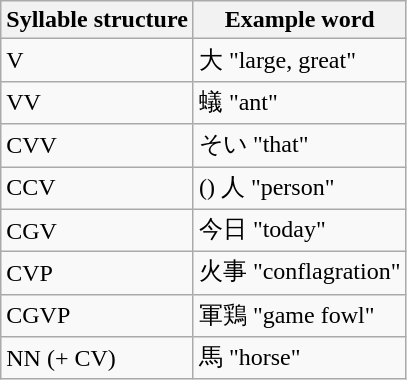<table class="wikitable">
<tr>
<th>Syllable structure</th>
<th>Example word</th>
</tr>
<tr>
<td>V</td>
<td> 大 "large, great"</td>
</tr>
<tr>
<td>VV</td>
<td> 蟻 "ant"</td>
</tr>
<tr>
<td>CVV</td>
<td> そい "that"</td>
</tr>
<tr>
<td>CCV</td>
<td> () 人 "person"</td>
</tr>
<tr>
<td>CGV</td>
<td> 今日 "today"</td>
</tr>
<tr>
<td>CVP</td>
<td> 火事 "conflagration"</td>
</tr>
<tr>
<td>CGVP</td>
<td> 軍鶏 "game fowl"</td>
</tr>
<tr>
<td>NN (+ CV)</td>
<td> 馬 "horse"</td>
</tr>
</table>
